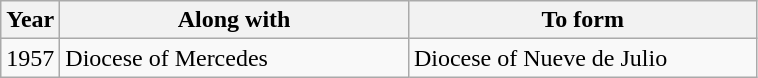<table class="wikitable">
<tr>
<th>Year</th>
<th width="225">Along with</th>
<th width="225">To form</th>
</tr>
<tr valign="top">
<td>1957</td>
<td>Diocese of Mercedes</td>
<td>Diocese of Nueve de Julio</td>
</tr>
</table>
